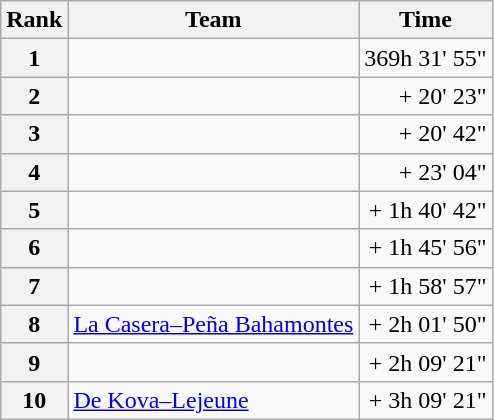<table class="wikitable">
<tr>
<th scope="col">Rank</th>
<th scope="col">Team</th>
<th scope="col">Time</th>
</tr>
<tr>
<th scope="row">1</th>
<td></td>
<td style="text-align:right;">369h 31' 55"</td>
</tr>
<tr>
<th scope="row">2</th>
<td></td>
<td style="text-align:right;">+ 20' 23"</td>
</tr>
<tr>
<th scope="row">3</th>
<td></td>
<td style="text-align:right;">+ 20' 42"</td>
</tr>
<tr>
<th scope="row">4</th>
<td></td>
<td style="text-align:right;">+ 23' 04"</td>
</tr>
<tr>
<th scope="row">5</th>
<td></td>
<td style="text-align:right;">+ 1h 40' 42"</td>
</tr>
<tr>
<th scope="row">6</th>
<td></td>
<td style="text-align:right;">+ 1h 45' 56"</td>
</tr>
<tr>
<th scope="row">7</th>
<td></td>
<td style="text-align:right;">+ 1h 58' 57"</td>
</tr>
<tr>
<th scope="row">8</th>
<td><a href='#'>La Casera–Peña Bahamontes</a></td>
<td style="text-align:right;">+ 2h 01' 50"</td>
</tr>
<tr>
<th scope="row">9</th>
<td></td>
<td style="text-align:right;">+ 2h 09' 21"</td>
</tr>
<tr>
<th scope="row">10</th>
<td><a href='#'>De Kova–Lejeune</a></td>
<td style="text-align:right;">+ 3h 09' 21"</td>
</tr>
</table>
